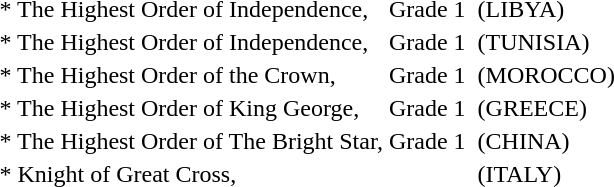<table>
<tr>
<td>* The Highest Order of Independence,</td>
<td>Grade 1</td>
<td></td>
<td>(LIBYA)</td>
</tr>
<tr>
<td>* The Highest Order of Independence,</td>
<td>Grade 1</td>
<td></td>
<td>(TUNISIA)</td>
</tr>
<tr>
<td>* The Highest Order of the Crown,</td>
<td>Grade 1</td>
<td></td>
<td>(MOROCCO)</td>
</tr>
<tr>
<td>* The Highest Order of King George,</td>
<td>Grade 1</td>
<td></td>
<td>(GREECE)</td>
</tr>
<tr>
<td>* The Highest Order of The Bright Star,</td>
<td>Grade 1</td>
<td></td>
<td>(CHINA)</td>
</tr>
<tr>
<td>* Knight of Great Cross,</td>
<td></td>
<td></td>
<td>(ITALY)</td>
</tr>
</table>
